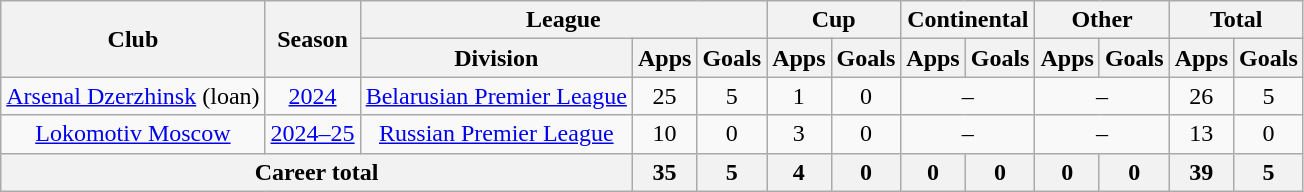<table class="wikitable" style="text-align: center;">
<tr>
<th rowspan=2>Club</th>
<th rowspan=2>Season</th>
<th colspan=3>League</th>
<th colspan=2>Cup</th>
<th colspan=2>Continental</th>
<th colspan=2>Other</th>
<th colspan=2>Total</th>
</tr>
<tr>
<th>Division</th>
<th>Apps</th>
<th>Goals</th>
<th>Apps</th>
<th>Goals</th>
<th>Apps</th>
<th>Goals</th>
<th>Apps</th>
<th>Goals</th>
<th>Apps</th>
<th>Goals</th>
</tr>
<tr>
<td><a href='#'>Arsenal Dzerzhinsk</a> (loan)</td>
<td><a href='#'>2024</a></td>
<td><a href='#'>Belarusian Premier League</a></td>
<td>25</td>
<td>5</td>
<td>1</td>
<td>0</td>
<td colspan=2>–</td>
<td colspan=2>–</td>
<td>26</td>
<td>5</td>
</tr>
<tr>
<td><a href='#'>Lokomotiv Moscow</a></td>
<td><a href='#'>2024–25</a></td>
<td><a href='#'>Russian Premier League</a></td>
<td>10</td>
<td>0</td>
<td>3</td>
<td>0</td>
<td colspan=2>–</td>
<td colspan=2>–</td>
<td>13</td>
<td>0</td>
</tr>
<tr>
<th colspan=3>Career total</th>
<th>35</th>
<th>5</th>
<th>4</th>
<th>0</th>
<th>0</th>
<th>0</th>
<th>0</th>
<th>0</th>
<th>39</th>
<th>5</th>
</tr>
</table>
